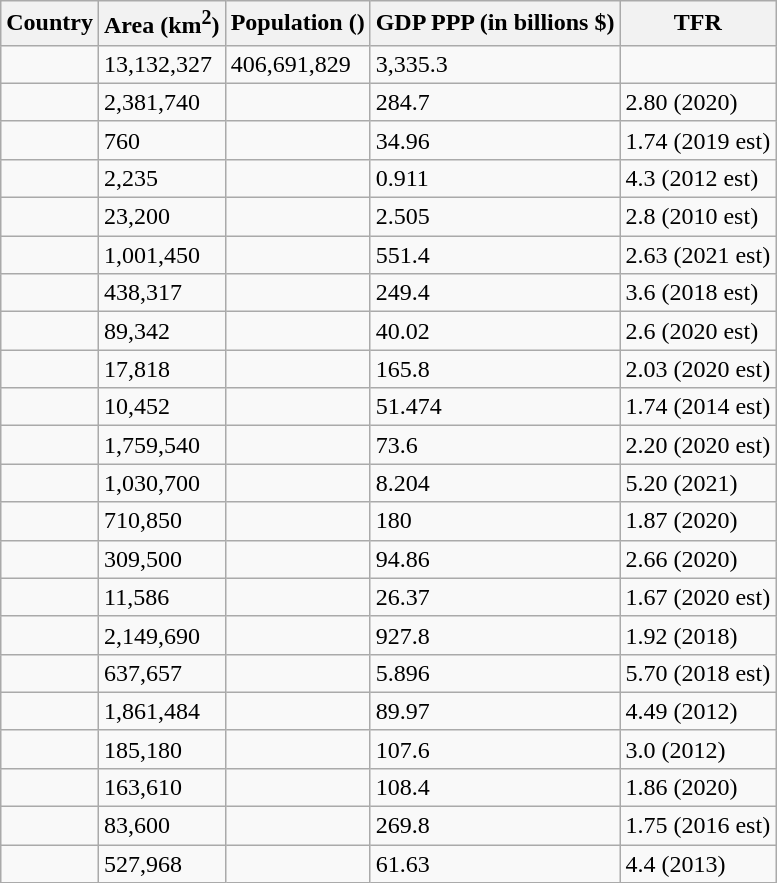<table class="wikitable sortable">
<tr>
<th>Country</th>
<th>Area (km<sup>2</sup>)</th>
<th>Population ()</th>
<th>GDP PPP (in billions $)</th>
<th>TFR</th>
</tr>
<tr>
<td></td>
<td>13,132,327</td>
<td>406,691,829</td>
<td>3,335.3</td>
<td></td>
</tr>
<tr>
<td></td>
<td>2,381,740</td>
<td></td>
<td>284.7</td>
<td>2.80 (2020)</td>
</tr>
<tr>
<td></td>
<td>760</td>
<td></td>
<td>34.96</td>
<td>1.74 (2019 est)</td>
</tr>
<tr>
<td></td>
<td>2,235</td>
<td></td>
<td>0.911</td>
<td>4.3 (2012 est)</td>
</tr>
<tr>
<td></td>
<td>23,200</td>
<td></td>
<td>2.505</td>
<td>2.8 (2010 est)</td>
</tr>
<tr>
<td></td>
<td>1,001,450</td>
<td></td>
<td>551.4</td>
<td>2.63 (2021 est)</td>
</tr>
<tr>
<td></td>
<td>438,317</td>
<td></td>
<td>249.4</td>
<td>3.6 (2018 est)</td>
</tr>
<tr>
<td></td>
<td>89,342</td>
<td></td>
<td>40.02</td>
<td>2.6 (2020 est)</td>
</tr>
<tr>
<td></td>
<td>17,818</td>
<td></td>
<td>165.8</td>
<td>2.03 (2020 est)</td>
</tr>
<tr>
<td></td>
<td>10,452</td>
<td></td>
<td>51.474</td>
<td>1.74 (2014 est)</td>
</tr>
<tr>
<td></td>
<td>1,759,540</td>
<td></td>
<td>73.6</td>
<td>2.20 (2020 est)</td>
</tr>
<tr>
<td></td>
<td>1,030,700</td>
<td></td>
<td>8.204</td>
<td>5.20 (2021)</td>
</tr>
<tr>
<td></td>
<td>710,850</td>
<td></td>
<td>180</td>
<td>1.87 (2020)</td>
</tr>
<tr>
<td></td>
<td>309,500</td>
<td></td>
<td>94.86</td>
<td>2.66 (2020)</td>
</tr>
<tr>
<td></td>
<td>11,586</td>
<td></td>
<td>26.37</td>
<td>1.67 (2020 est)</td>
</tr>
<tr>
<td></td>
<td>2,149,690</td>
<td></td>
<td>927.8</td>
<td>1.92 (2018)</td>
</tr>
<tr>
<td></td>
<td>637,657</td>
<td></td>
<td>5.896</td>
<td>5.70 (2018 est)</td>
</tr>
<tr>
<td></td>
<td>1,861,484</td>
<td></td>
<td>89.97</td>
<td>4.49 (2012)</td>
</tr>
<tr>
<td></td>
<td>185,180</td>
<td></td>
<td>107.6</td>
<td>3.0 (2012)</td>
</tr>
<tr>
<td></td>
<td>163,610</td>
<td></td>
<td>108.4</td>
<td>1.86 (2020)</td>
</tr>
<tr>
<td></td>
<td>83,600</td>
<td></td>
<td>269.8</td>
<td>1.75  (2016 est)</td>
</tr>
<tr>
<td></td>
<td>527,968</td>
<td></td>
<td>61.63</td>
<td>4.4 (2013)</td>
</tr>
</table>
